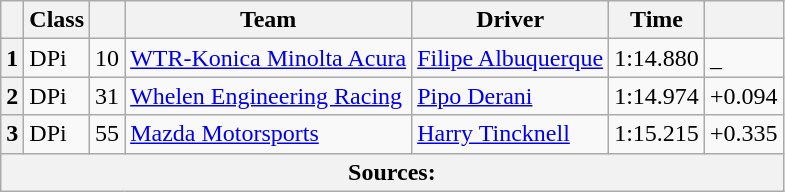<table class="wikitable">
<tr>
<th scope="col"></th>
<th scope="col">Class</th>
<th scope="col"></th>
<th scope="col">Team</th>
<th scope="col">Driver</th>
<th scope="col">Time</th>
<th scope="col"></th>
</tr>
<tr>
<th scope="row">1</th>
<td>DPi</td>
<td>10</td>
<td><a href='#'>WTR-Konica Minolta Acura</a></td>
<td><a href='#'>Filipe Albuquerque</a></td>
<td>1:14.880</td>
<td>_</td>
</tr>
<tr>
<th scope="row">2</th>
<td>DPi</td>
<td>31</td>
<td><a href='#'>Whelen Engineering Racing</a></td>
<td><a href='#'>Pipo Derani</a></td>
<td>1:14.974</td>
<td>+0.094</td>
</tr>
<tr>
<th scope="row">3</th>
<td>DPi</td>
<td>55</td>
<td><a href='#'>Mazda Motorsports</a></td>
<td><a href='#'>Harry Tincknell</a></td>
<td>1:15.215</td>
<td>+0.335</td>
</tr>
<tr>
<th colspan="7">Sources:</th>
</tr>
</table>
